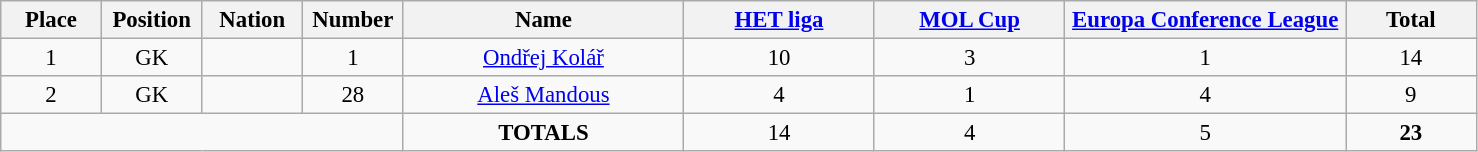<table class="wikitable" style="font-size: 95%; text-align: center;">
<tr>
<th width=60>Place</th>
<th width=60>Position</th>
<th width=60>Nation</th>
<th width=60>Number</th>
<th width=180>Name</th>
<th width=120><a href='#'>HET liga</a></th>
<th width=120><a href='#'>MOL Cup</a></th>
<th width=180><a href='#'>Europa Conference League</a></th>
<th width=80><strong>Total</strong></th>
</tr>
<tr>
<td>1</td>
<td>GK</td>
<td></td>
<td>1</td>
<td><a href='#'>Ondřej Kolář</a></td>
<td>10</td>
<td>3</td>
<td>1</td>
<td>14</td>
</tr>
<tr>
<td>2</td>
<td>GK</td>
<td></td>
<td>28</td>
<td><a href='#'>Aleš Mandous</a></td>
<td>4</td>
<td>1</td>
<td>4</td>
<td>9</td>
</tr>
<tr>
<td colspan="4"></td>
<td><strong>TOTALS</strong></td>
<td>14</td>
<td>4</td>
<td>5</td>
<td><strong>23</strong></td>
</tr>
</table>
